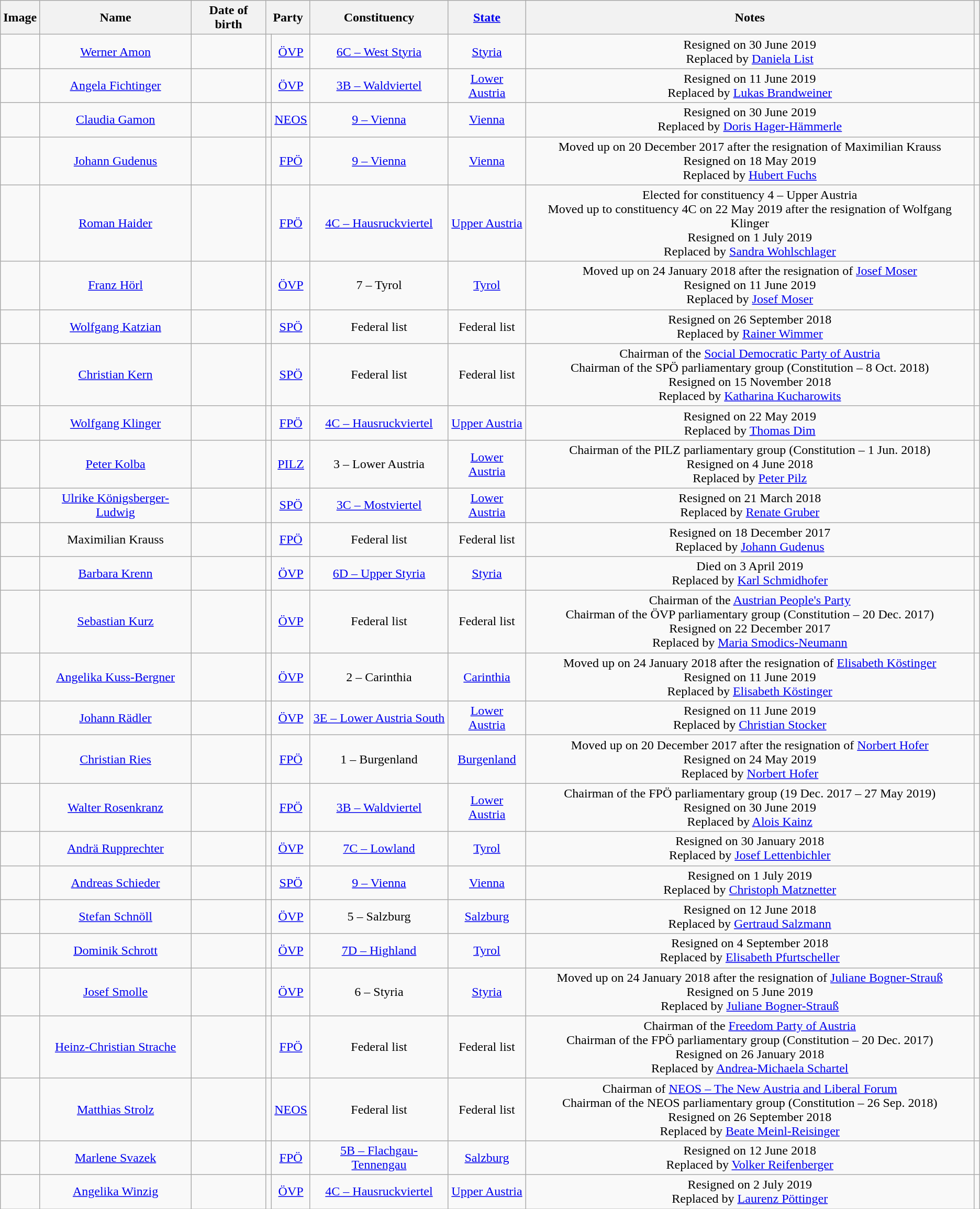<table class="wikitable sortable" style="text-align:center">
<tr>
<th>Image</th>
<th>Name</th>
<th>Date of birth</th>
<th colspan=2>Party</th>
<th>Constituency</th>
<th><a href='#'>State</a></th>
<th>Notes</th>
<th></th>
</tr>
<tr>
<td></td>
<td data-sort-value="Amon, Werner"><a href='#'>Werner Amon</a></td>
<td></td>
<td bgcolor=></td>
<td><a href='#'>ÖVP</a></td>
<td><a href='#'>6C – West Styria</a></td>
<td><a href='#'>Styria</a></td>
<td>Resigned on 30 June 2019<br>Replaced by <a href='#'>Daniela List</a></td>
<td></td>
</tr>
<tr>
<td></td>
<td data-sort-value="Fichtinger, Angela"><a href='#'>Angela Fichtinger</a></td>
<td></td>
<td bgcolor=></td>
<td><a href='#'>ÖVP</a></td>
<td><a href='#'>3B – Waldviertel</a></td>
<td><a href='#'>Lower Austria</a></td>
<td>Resigned on 11 June 2019<br>Replaced by <a href='#'>Lukas Brandweiner</a></td>
<td></td>
</tr>
<tr>
<td></td>
<td data-sort-value="Gamon, Claudia"><a href='#'>Claudia Gamon</a></td>
<td></td>
<td bgcolor=></td>
<td><a href='#'>NEOS</a></td>
<td><a href='#'>9 – Vienna</a></td>
<td><a href='#'>Vienna</a></td>
<td>Resigned on 30 June 2019<br>Replaced by <a href='#'>Doris Hager-Hämmerle</a></td>
<td></td>
</tr>
<tr>
<td></td>
<td data-sort-value="Gudenus, Johann"><a href='#'>Johann Gudenus</a></td>
<td></td>
<td bgcolor=></td>
<td><a href='#'>FPÖ</a></td>
<td><a href='#'>9 – Vienna</a></td>
<td><a href='#'>Vienna</a></td>
<td>Moved up on 20 December 2017 after the resignation of Maximilian Krauss<br>Resigned on 18 May 2019<br>Replaced by <a href='#'>Hubert Fuchs</a></td>
<td></td>
</tr>
<tr>
<td></td>
<td data-sort-value="Haider, Roman"><a href='#'>Roman Haider</a></td>
<td></td>
<td bgcolor=></td>
<td><a href='#'>FPÖ</a></td>
<td><a href='#'>4C – Hausruckviertel</a></td>
<td><a href='#'>Upper Austria</a></td>
<td>Elected for constituency 4 – Upper Austria<br>Moved up to constituency 4C on 22 May 2019 after the resignation of Wolfgang Klinger<br>Resigned on 1 July 2019<br>Replaced by <a href='#'>Sandra Wohlschlager</a></td>
<td></td>
</tr>
<tr>
<td></td>
<td data-sort-value="Hörl, Franz"><a href='#'>Franz Hörl</a></td>
<td></td>
<td bgcolor=></td>
<td><a href='#'>ÖVP</a></td>
<td>7 – Tyrol</td>
<td><a href='#'>Tyrol</a></td>
<td>Moved up on 24 January 2018 after the resignation of <a href='#'>Josef Moser</a><br>Resigned on 11 June 2019<br>Replaced by <a href='#'>Josef Moser</a></td>
<td></td>
</tr>
<tr>
<td></td>
<td data-sort-value="Katzian, Wolfgang"><a href='#'>Wolfgang Katzian</a></td>
<td></td>
<td bgcolor=></td>
<td><a href='#'>SPÖ</a></td>
<td data-sort-value="0">Federal list</td>
<td>Federal list</td>
<td>Resigned on 26 September 2018<br>Replaced by <a href='#'>Rainer Wimmer</a></td>
<td></td>
</tr>
<tr>
<td></td>
<td data-sort-value="Kern, Christian"><a href='#'>Christian Kern</a></td>
<td></td>
<td bgcolor=></td>
<td><a href='#'>SPÖ</a></td>
<td data-sort-value="0">Federal list</td>
<td>Federal list</td>
<td>Chairman of the <a href='#'>Social Democratic Party of Austria</a><br>Chairman of the SPÖ parliamentary group (Constitution – 8 Oct. 2018)<br>Resigned on 15 November 2018<br>Replaced by <a href='#'>Katharina Kucharowits</a></td>
<td></td>
</tr>
<tr>
<td></td>
<td data-sort-value="Klinger, Wolfgang"><a href='#'>Wolfgang Klinger</a></td>
<td></td>
<td bgcolor=></td>
<td><a href='#'>FPÖ</a></td>
<td><a href='#'>4C – Hausruckviertel</a></td>
<td><a href='#'>Upper Austria</a></td>
<td>Resigned on 22 May 2019<br>Replaced by <a href='#'>Thomas Dim</a></td>
<td></td>
</tr>
<tr>
<td></td>
<td data-sort-value="Kolba, Peter"><a href='#'>Peter Kolba</a></td>
<td></td>
<td bgcolor=></td>
<td><a href='#'>PILZ</a></td>
<td>3 – Lower Austria</td>
<td><a href='#'>Lower Austria</a></td>
<td>Chairman of the PILZ parliamentary group (Constitution – 1 Jun. 2018)<br>Resigned on 4 June 2018<br>Replaced by <a href='#'>Peter Pilz</a></td>
<td></td>
</tr>
<tr>
<td></td>
<td data-sort-value="Königsberger-Ludwig, Ulrike"><a href='#'>Ulrike Königsberger-Ludwig</a></td>
<td></td>
<td bgcolor=></td>
<td><a href='#'>SPÖ</a></td>
<td><a href='#'>3C – Mostviertel</a></td>
<td><a href='#'>Lower Austria</a></td>
<td>Resigned on 21 March 2018<br>Replaced by <a href='#'>Renate Gruber</a></td>
<td></td>
</tr>
<tr>
<td></td>
<td data-sort-value="Krauss, Maximilian">Maximilian Krauss</td>
<td></td>
<td bgcolor=></td>
<td><a href='#'>FPÖ</a></td>
<td data-sort-value="0">Federal list</td>
<td>Federal list</td>
<td>Resigned on 18 December 2017<br>Replaced by <a href='#'>Johann Gudenus</a></td>
<td></td>
</tr>
<tr>
<td></td>
<td data-sort-value="Krenn, Barbara"><a href='#'>Barbara Krenn</a></td>
<td></td>
<td bgcolor=></td>
<td><a href='#'>ÖVP</a></td>
<td><a href='#'>6D – Upper Styria</a></td>
<td><a href='#'>Styria</a></td>
<td>Died on 3 April 2019<br>Replaced by <a href='#'>Karl Schmidhofer</a></td>
<td></td>
</tr>
<tr>
<td></td>
<td data-sort-value="Kurz, Sebastian"><a href='#'>Sebastian Kurz</a></td>
<td></td>
<td bgcolor=></td>
<td><a href='#'>ÖVP</a></td>
<td data-sort-value="0">Federal list</td>
<td>Federal list</td>
<td>Chairman of the <a href='#'>Austrian People's Party</a><br>Chairman of the ÖVP parliamentary group (Constitution – 20 Dec. 2017)<br>Resigned on 22 December 2017<br>Replaced by <a href='#'>Maria Smodics-Neumann</a></td>
<td></td>
</tr>
<tr>
<td></td>
<td data-sort-value="Kuss-Bergner, Angelika"><a href='#'>Angelika Kuss-Bergner</a></td>
<td></td>
<td bgcolor=></td>
<td><a href='#'>ÖVP</a></td>
<td>2 – Carinthia</td>
<td><a href='#'>Carinthia</a></td>
<td>Moved up on 24 January 2018 after the resignation of <a href='#'>Elisabeth Köstinger</a><br>Resigned on 11 June 2019<br>Replaced by <a href='#'>Elisabeth Köstinger</a></td>
<td></td>
</tr>
<tr>
<td></td>
<td data-sort-value="Rädler, Johann"><a href='#'>Johann Rädler</a></td>
<td></td>
<td bgcolor=></td>
<td><a href='#'>ÖVP</a></td>
<td><a href='#'>3E – Lower Austria South</a></td>
<td><a href='#'>Lower Austria</a></td>
<td>Resigned on 11 June 2019<br>Replaced by <a href='#'>Christian Stocker</a></td>
<td></td>
</tr>
<tr>
<td></td>
<td data-sort-value="Ries, Christian"><a href='#'>Christian Ries</a></td>
<td></td>
<td bgcolor=></td>
<td><a href='#'>FPÖ</a></td>
<td>1 – Burgenland</td>
<td><a href='#'>Burgenland</a></td>
<td>Moved up on 20 December 2017 after the resignation of <a href='#'>Norbert Hofer</a><br>Resigned on 24 May 2019<br>Replaced by <a href='#'>Norbert Hofer</a></td>
<td></td>
</tr>
<tr>
<td></td>
<td data-sort-value="Rosenkranz, Walter"><a href='#'>Walter Rosenkranz</a></td>
<td></td>
<td bgcolor=></td>
<td><a href='#'>FPÖ</a></td>
<td><a href='#'>3B – Waldviertel</a></td>
<td><a href='#'>Lower Austria</a></td>
<td>Chairman of the FPÖ parliamentary group (19 Dec. 2017 – 27 May 2019)<br>Resigned on 30 June 2019<br>Replaced by <a href='#'>Alois Kainz</a></td>
<td></td>
</tr>
<tr>
<td></td>
<td data-sort-value="Rupprechter, Andrä"><a href='#'>Andrä Rupprechter</a></td>
<td></td>
<td bgcolor=></td>
<td><a href='#'>ÖVP</a></td>
<td><a href='#'>7C – Lowland</a></td>
<td><a href='#'>Tyrol</a></td>
<td>Resigned on 30 January 2018<br>Replaced by <a href='#'>Josef Lettenbichler</a></td>
<td></td>
</tr>
<tr>
<td></td>
<td data-sort-value="Schieder, Andreas"><a href='#'>Andreas Schieder</a></td>
<td></td>
<td bgcolor=></td>
<td><a href='#'>SPÖ</a></td>
<td><a href='#'>9 – Vienna</a></td>
<td><a href='#'>Vienna</a></td>
<td>Resigned on 1 July 2019<br>Replaced by <a href='#'>Christoph Matznetter</a></td>
<td></td>
</tr>
<tr>
<td></td>
<td data-sort-value="Schnöll, Stefan"><a href='#'>Stefan Schnöll</a></td>
<td></td>
<td bgcolor=></td>
<td><a href='#'>ÖVP</a></td>
<td>5 – Salzburg</td>
<td><a href='#'>Salzburg</a></td>
<td>Resigned on 12 June 2018<br>Replaced by <a href='#'>Gertraud Salzmann</a></td>
<td></td>
</tr>
<tr>
<td></td>
<td data-sort-value="Schrott, Dominik"><a href='#'>Dominik Schrott</a></td>
<td></td>
<td bgcolor=></td>
<td><a href='#'>ÖVP</a></td>
<td><a href='#'>7D – Highland</a></td>
<td><a href='#'>Tyrol</a></td>
<td>Resigned on 4 September 2018<br>Replaced by <a href='#'>Elisabeth Pfurtscheller</a></td>
<td></td>
</tr>
<tr>
<td></td>
<td data-sort-value="Smolle, Josef"><a href='#'>Josef Smolle</a></td>
<td></td>
<td bgcolor=></td>
<td><a href='#'>ÖVP</a></td>
<td>6 – Styria</td>
<td><a href='#'>Styria</a></td>
<td>Moved up on 24 January 2018 after the resignation of <a href='#'>Juliane Bogner-Strauß</a><br>Resigned on 5 June 2019<br>Replaced by <a href='#'>Juliane Bogner-Strauß</a></td>
<td></td>
</tr>
<tr>
<td></td>
<td data-sort-value="Strache, Heinz-Christian"><a href='#'>Heinz-Christian Strache</a></td>
<td></td>
<td bgcolor=></td>
<td><a href='#'>FPÖ</a></td>
<td data-sort-value="0">Federal list</td>
<td>Federal list</td>
<td>Chairman of the <a href='#'>Freedom Party of Austria</a><br>Chairman of the FPÖ parliamentary group (Constitution – 20 Dec. 2017)<br>Resigned on 26 January 2018<br>Replaced by <a href='#'>Andrea-Michaela Schartel</a></td>
<td></td>
</tr>
<tr>
<td></td>
<td data-sort-value="Strolz, Matthias"><a href='#'>Matthias Strolz</a></td>
<td></td>
<td bgcolor=></td>
<td><a href='#'>NEOS</a></td>
<td data-sort-value="0">Federal list</td>
<td>Federal list</td>
<td>Chairman of <a href='#'>NEOS – The New Austria and Liberal Forum</a><br>Chairman of the NEOS parliamentary group (Constitution – 26 Sep. 2018)<br>Resigned on 26 September 2018<br>Replaced by <a href='#'>Beate Meinl-Reisinger</a></td>
<td></td>
</tr>
<tr>
<td></td>
<td data-sort-value="Svazek, Marlene"><a href='#'>Marlene Svazek</a></td>
<td></td>
<td bgcolor=></td>
<td><a href='#'>FPÖ</a></td>
<td><a href='#'>5B – Flachgau-Tennengau</a></td>
<td><a href='#'>Salzburg</a></td>
<td>Resigned on 12 June 2018<br>Replaced by <a href='#'>Volker Reifenberger</a></td>
<td></td>
</tr>
<tr>
<td></td>
<td data-sort-value="Winzig, Angelika"><a href='#'>Angelika Winzig</a></td>
<td></td>
<td bgcolor=></td>
<td><a href='#'>ÖVP</a></td>
<td><a href='#'>4C – Hausruckviertel</a></td>
<td><a href='#'>Upper Austria</a></td>
<td>Resigned on 2 July 2019<br>Replaced by <a href='#'>Laurenz Pöttinger</a></td>
<td></td>
</tr>
</table>
